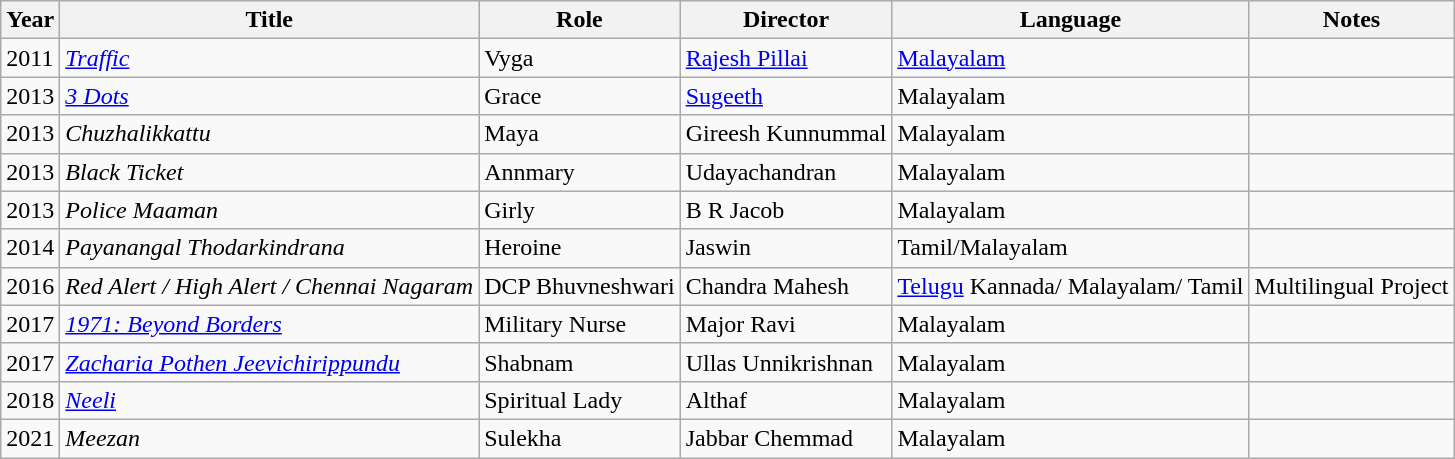<table class="wikitable">
<tr>
<th>Year</th>
<th>Title</th>
<th>Role</th>
<th>Director</th>
<th>Language</th>
<th>Notes</th>
</tr>
<tr>
<td>2011</td>
<td><em><a href='#'>Traffic</a></em></td>
<td>Vyga</td>
<td><a href='#'>Rajesh Pillai</a></td>
<td><a href='#'>Malayalam</a></td>
<td></td>
</tr>
<tr>
<td>2013</td>
<td><em><a href='#'>3 Dots</a></em></td>
<td>Grace</td>
<td><a href='#'>Sugeeth</a></td>
<td>Malayalam</td>
<td></td>
</tr>
<tr>
<td>2013</td>
<td><em>Chuzhalikkattu</em></td>
<td>Maya</td>
<td>Gireesh Kunnummal</td>
<td>Malayalam</td>
<td></td>
</tr>
<tr>
<td>2013</td>
<td><em>Black Ticket</em></td>
<td>Annmary</td>
<td>Udayachandran</td>
<td>Malayalam</td>
<td></td>
</tr>
<tr>
<td>2013</td>
<td><em>Police Maaman</em></td>
<td>Girly</td>
<td>B R Jacob</td>
<td>Malayalam</td>
<td></td>
</tr>
<tr>
<td>2014</td>
<td><em>Payanangal Thodarkindrana</em></td>
<td>Heroine</td>
<td>Jaswin</td>
<td>Tamil/Malayalam</td>
<td></td>
</tr>
<tr>
<td>2016</td>
<td><em>Red Alert / High Alert / Chennai Nagaram</em></td>
<td>DCP Bhuvneshwari</td>
<td>Chandra Mahesh</td>
<td><a href='#'>Telugu</a> Kannada/ Malayalam/ Tamil</td>
<td>Multilingual Project</td>
</tr>
<tr>
<td>2017</td>
<td><em><a href='#'>1971: Beyond Borders</a></em></td>
<td>Military Nurse</td>
<td>Major Ravi</td>
<td>Malayalam</td>
<td></td>
</tr>
<tr>
<td>2017</td>
<td><em><a href='#'>Zacharia Pothen Jeevichirippundu</a></em></td>
<td>Shabnam</td>
<td>Ullas Unnikrishnan</td>
<td>Malayalam</td>
<td></td>
</tr>
<tr>
<td>2018</td>
<td><em><a href='#'>Neeli</a></em></td>
<td>Spiritual Lady</td>
<td>Althaf</td>
<td>Malayalam</td>
<td></td>
</tr>
<tr>
<td>2021</td>
<td><em>Meezan </em></td>
<td>Sulekha</td>
<td>Jabbar Chemmad</td>
<td>Malayalam</td>
<td></td>
</tr>
</table>
